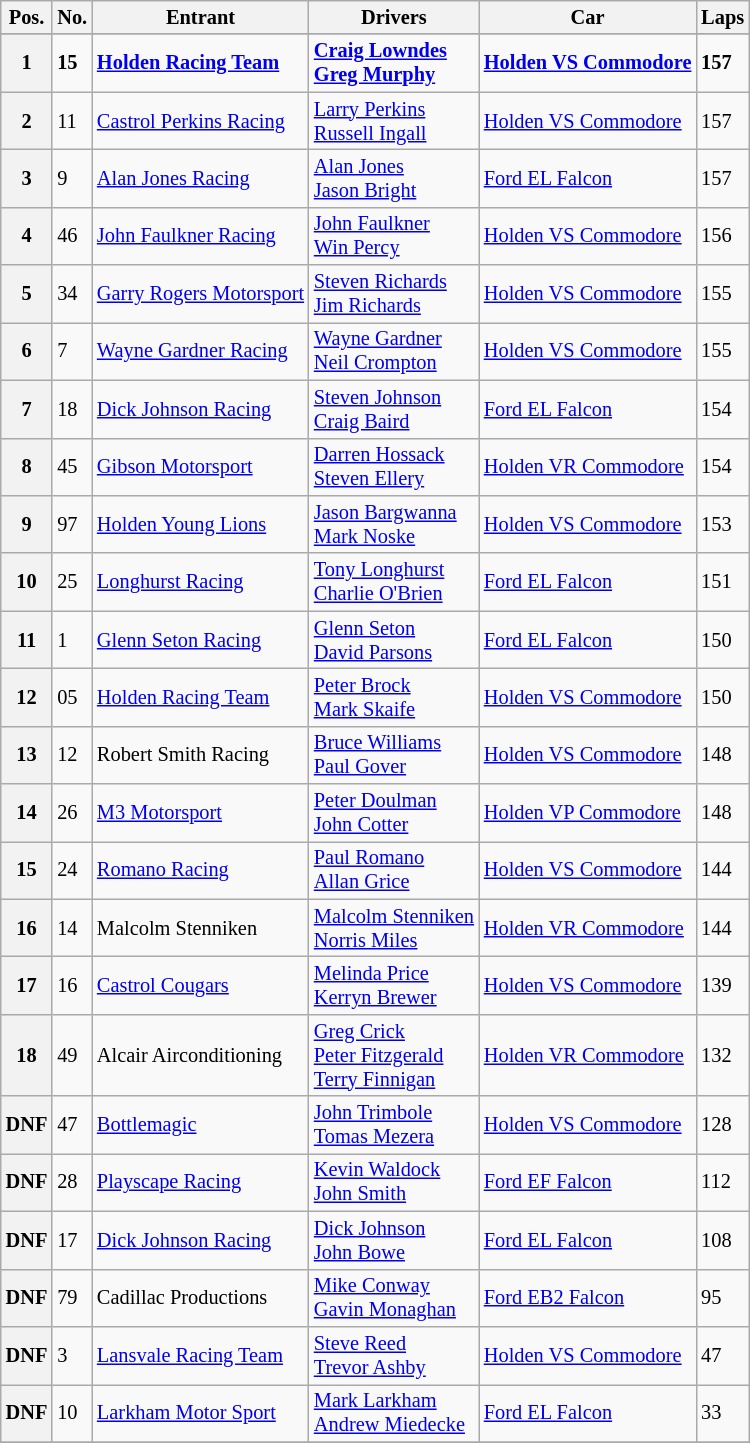<table class="wikitable" style="font-size: 85%;">
<tr>
<th>Pos.</th>
<th>No.</th>
<th>Entrant</th>
<th>Drivers</th>
<th>Car</th>
<th>Laps</th>
</tr>
<tr>
</tr>
<tr style="font-weight:bold">
<th>1</th>
<td>15</td>
<td><a href='#'>Holden Racing Team</a></td>
<td> <a href='#'>Craig Lowndes</a><br> <a href='#'>Greg Murphy</a></td>
<td><a href='#'>Holden VS Commodore</a></td>
<td>157</td>
</tr>
<tr>
<th>2</th>
<td>11</td>
<td><a href='#'>Castrol Perkins Racing</a></td>
<td> <a href='#'>Larry Perkins</a><br> <a href='#'>Russell Ingall</a></td>
<td><a href='#'>Holden VS Commodore</a></td>
<td>157</td>
</tr>
<tr>
<th>3</th>
<td>9</td>
<td><a href='#'>Alan Jones Racing</a></td>
<td> <a href='#'>Alan Jones</a><br> <a href='#'>Jason Bright</a></td>
<td><a href='#'>Ford EL Falcon</a></td>
<td>157</td>
</tr>
<tr>
<th>4</th>
<td>46</td>
<td><a href='#'>John Faulkner Racing</a></td>
<td> <a href='#'>John Faulkner</a><br> <a href='#'>Win Percy</a></td>
<td><a href='#'>Holden VS Commodore</a></td>
<td>156</td>
</tr>
<tr>
<th>5</th>
<td>34</td>
<td><a href='#'>Garry Rogers Motorsport</a></td>
<td> <a href='#'>Steven Richards</a><br> <a href='#'>Jim Richards</a></td>
<td><a href='#'>Holden VS Commodore</a></td>
<td>155</td>
</tr>
<tr>
<th>6</th>
<td>7</td>
<td><a href='#'>Wayne Gardner Racing</a></td>
<td> <a href='#'>Wayne Gardner</a><br> <a href='#'>Neil Crompton</a></td>
<td><a href='#'>Holden VS Commodore</a></td>
<td>155</td>
</tr>
<tr>
<th>7</th>
<td>18</td>
<td><a href='#'>Dick Johnson Racing</a></td>
<td> <a href='#'>Steven Johnson</a><br> <a href='#'>Craig Baird</a></td>
<td><a href='#'>Ford EL Falcon</a></td>
<td>154</td>
</tr>
<tr>
<th>8</th>
<td>45</td>
<td><a href='#'>Gibson Motorsport</a></td>
<td> <a href='#'>Darren Hossack</a><br> <a href='#'>Steven Ellery</a></td>
<td><a href='#'>Holden VR Commodore</a></td>
<td>154</td>
</tr>
<tr>
<th>9</th>
<td>97</td>
<td><a href='#'>Holden Young Lions</a></td>
<td> <a href='#'>Jason Bargwanna</a><br> <a href='#'>Mark Noske</a></td>
<td><a href='#'>Holden VS Commodore</a></td>
<td>153</td>
</tr>
<tr>
<th>10</th>
<td>25</td>
<td><a href='#'>Longhurst Racing</a></td>
<td> <a href='#'>Tony Longhurst</a><br> <a href='#'>Charlie O'Brien</a></td>
<td><a href='#'>Ford EL Falcon</a></td>
<td>151</td>
</tr>
<tr>
<th>11</th>
<td>1</td>
<td><a href='#'>Glenn Seton Racing</a></td>
<td> <a href='#'>Glenn Seton</a><br> <a href='#'>David Parsons</a></td>
<td><a href='#'>Ford EL Falcon</a></td>
<td>150</td>
</tr>
<tr>
<th>12</th>
<td>05</td>
<td><a href='#'>Holden Racing Team</a></td>
<td> <a href='#'>Peter Brock</a><br> <a href='#'>Mark Skaife</a></td>
<td><a href='#'>Holden VS Commodore</a></td>
<td>150</td>
</tr>
<tr>
<th>13</th>
<td>12</td>
<td>Robert Smith Racing</td>
<td> <a href='#'>Bruce Williams</a><br> <a href='#'>Paul Gover</a></td>
<td><a href='#'>Holden VS Commodore</a></td>
<td>148</td>
</tr>
<tr>
<th>14</th>
<td>26</td>
<td><a href='#'>M3 Motorsport</a></td>
<td> <a href='#'>Peter Doulman</a><br> <a href='#'>John Cotter</a></td>
<td><a href='#'>Holden VP Commodore</a></td>
<td>148</td>
</tr>
<tr>
<th>15</th>
<td>24</td>
<td><a href='#'>Romano Racing</a></td>
<td> <a href='#'>Paul Romano</a><br> <a href='#'>Allan Grice</a></td>
<td><a href='#'>Holden VS Commodore</a></td>
<td>144</td>
</tr>
<tr>
<th>16</th>
<td>14</td>
<td>Malcolm Stenniken</td>
<td> <a href='#'>Malcolm Stenniken</a><br> <a href='#'>Norris Miles</a></td>
<td><a href='#'>Holden VR Commodore</a></td>
<td>144</td>
</tr>
<tr>
<th>17</th>
<td>16</td>
<td><a href='#'>Castrol Cougars</a></td>
<td> <a href='#'>Melinda Price</a><br> <a href='#'>Kerryn Brewer</a></td>
<td><a href='#'>Holden VS Commodore</a></td>
<td>139</td>
</tr>
<tr>
<th>18</th>
<td>49</td>
<td>Alcair Airconditioning</td>
<td> <a href='#'>Greg Crick</a><br> <a href='#'>Peter Fitzgerald</a><br> <a href='#'>Terry Finnigan</a></td>
<td><a href='#'>Holden VR Commodore</a></td>
<td>132</td>
</tr>
<tr>
<th>DNF</th>
<td>47</td>
<td><a href='#'>Bottlemagic</a></td>
<td> <a href='#'>John Trimbole</a><br> <a href='#'>Tomas Mezera</a></td>
<td><a href='#'>Holden VS Commodore</a></td>
<td>128</td>
</tr>
<tr>
<th>DNF</th>
<td>28</td>
<td><a href='#'>Playscape Racing</a></td>
<td> <a href='#'>Kevin Waldock</a><br> <a href='#'>John Smith</a></td>
<td><a href='#'>Ford EF Falcon</a></td>
<td>112</td>
</tr>
<tr>
<th>DNF</th>
<td>17</td>
<td><a href='#'>Dick Johnson Racing</a></td>
<td> <a href='#'>Dick Johnson</a><br> <a href='#'>John Bowe</a></td>
<td><a href='#'>Ford EL Falcon</a></td>
<td>108</td>
</tr>
<tr>
<th>DNF</th>
<td>79</td>
<td>Cadillac Productions</td>
<td> <a href='#'>Mike Conway</a><br> <a href='#'>Gavin Monaghan</a></td>
<td><a href='#'>Ford EB2 Falcon</a></td>
<td>95</td>
</tr>
<tr>
<th>DNF</th>
<td>3</td>
<td><a href='#'>Lansvale Racing Team</a></td>
<td> <a href='#'>Steve Reed</a><br> <a href='#'>Trevor Ashby</a></td>
<td><a href='#'>Holden VS Commodore</a></td>
<td>47</td>
</tr>
<tr>
<th>DNF</th>
<td>10</td>
<td><a href='#'>Larkham Motor Sport</a></td>
<td> <a href='#'>Mark Larkham</a><br> <a href='#'>Andrew Miedecke</a></td>
<td><a href='#'>Ford EL Falcon</a></td>
<td>33</td>
</tr>
<tr>
</tr>
</table>
